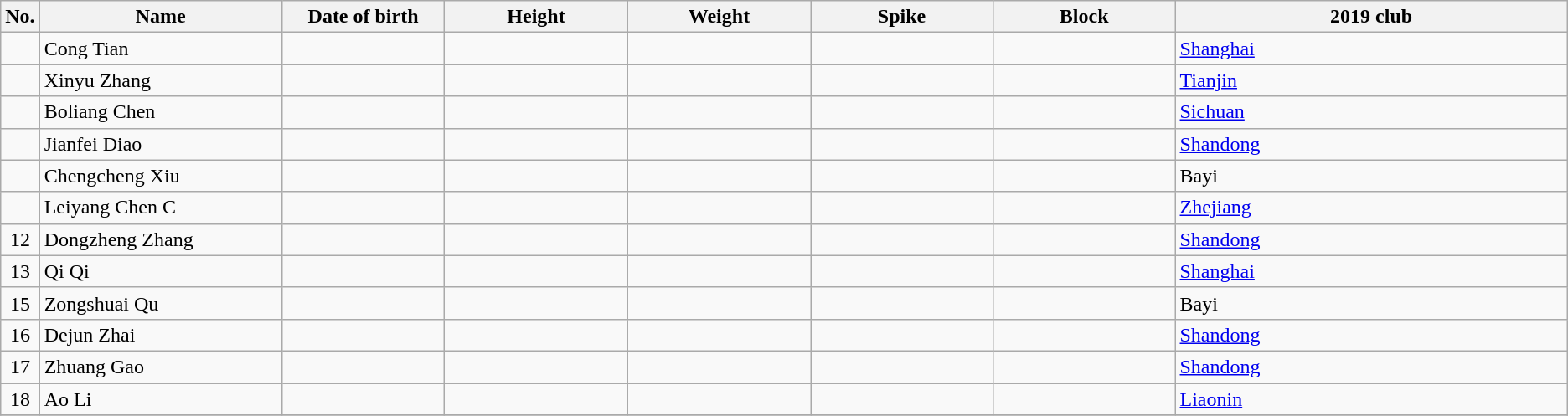<table class="wikitable sortable" style="font-size:100%; text-align:center;">
<tr>
<th>No.</th>
<th style="width:12em">Name</th>
<th style="width:8em">Date of birth</th>
<th style="width:9em">Height</th>
<th style="width:9em">Weight</th>
<th style="width:9em">Spike</th>
<th style="width:9em">Block</th>
<th style="width:20em">2019 club</th>
</tr>
<tr>
<td></td>
<td align=left>Cong Tian</td>
<td align=right></td>
<td></td>
<td></td>
<td></td>
<td></td>
<td align=left> <a href='#'>Shanghai</a></td>
</tr>
<tr>
<td></td>
<td align=left>Xinyu Zhang</td>
<td align=right></td>
<td></td>
<td></td>
<td></td>
<td></td>
<td align=left> <a href='#'>Tianjin</a></td>
</tr>
<tr>
<td></td>
<td align=left>Boliang Chen</td>
<td align=right></td>
<td></td>
<td></td>
<td></td>
<td></td>
<td align=left> <a href='#'>Sichuan</a></td>
</tr>
<tr>
<td></td>
<td align=left>Jianfei Diao</td>
<td align=right></td>
<td></td>
<td></td>
<td></td>
<td></td>
<td align=left> <a href='#'>Shandong</a></td>
</tr>
<tr>
<td></td>
<td align=left>Chengcheng Xiu</td>
<td align=right></td>
<td></td>
<td></td>
<td></td>
<td></td>
<td align=left> Bayi</td>
</tr>
<tr>
<td></td>
<td align=left>Leiyang Chen C</td>
<td align=right></td>
<td></td>
<td></td>
<td></td>
<td></td>
<td align=left> <a href='#'>Zhejiang</a></td>
</tr>
<tr>
<td>12</td>
<td align=left>Dongzheng Zhang</td>
<td align=right></td>
<td></td>
<td></td>
<td></td>
<td></td>
<td align=left> <a href='#'>Shandong</a></td>
</tr>
<tr>
<td>13</td>
<td align=left>Qi Qi</td>
<td align=right></td>
<td></td>
<td></td>
<td></td>
<td></td>
<td align=left> <a href='#'>Shanghai</a></td>
</tr>
<tr>
<td>15</td>
<td align=left>Zongshuai Qu</td>
<td align=right></td>
<td></td>
<td></td>
<td></td>
<td></td>
<td align=left> Bayi</td>
</tr>
<tr>
<td>16</td>
<td align=left>Dejun Zhai</td>
<td align=right></td>
<td></td>
<td></td>
<td></td>
<td></td>
<td align=left> <a href='#'>Shandong</a></td>
</tr>
<tr>
<td>17</td>
<td align=left>Zhuang Gao</td>
<td align=right></td>
<td></td>
<td></td>
<td></td>
<td></td>
<td align=left> <a href='#'>Shandong</a></td>
</tr>
<tr>
<td>18</td>
<td align=left>Ao Li</td>
<td align=right></td>
<td></td>
<td></td>
<td></td>
<td></td>
<td align=left> <a href='#'>Liaonin</a></td>
</tr>
<tr>
</tr>
</table>
